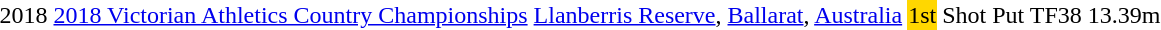<table>
<tr>
<td>2018</td>
<td><a href='#'>2018 Victorian Athletics Country Championships</a></td>
<td><a href='#'>Llanberris Reserve</a>, <a href='#'>Ballarat</a>, <a href='#'>Australia</a></td>
<td bgcolor="gold" align="center">1st</td>
<td>Shot Put TF38</td>
<td>13.39m</td>
</tr>
</table>
